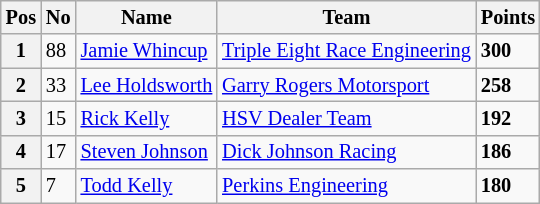<table class="wikitable" style="font-size: 85%;">
<tr>
<th>Pos</th>
<th>No</th>
<th>Name</th>
<th>Team</th>
<th>Points</th>
</tr>
<tr>
<th>1</th>
<td>88</td>
<td> <a href='#'>Jamie Whincup</a></td>
<td><a href='#'>Triple Eight Race Engineering</a></td>
<td><strong>300</strong></td>
</tr>
<tr>
<th>2</th>
<td>33</td>
<td> <a href='#'>Lee Holdsworth</a></td>
<td><a href='#'>Garry Rogers Motorsport</a></td>
<td><strong>258</strong></td>
</tr>
<tr>
<th>3</th>
<td>15</td>
<td> <a href='#'>Rick Kelly</a></td>
<td><a href='#'>HSV Dealer Team</a></td>
<td><strong>192</strong></td>
</tr>
<tr>
<th>4</th>
<td>17</td>
<td> <a href='#'>Steven Johnson</a></td>
<td><a href='#'>Dick Johnson Racing</a></td>
<td><strong>186</strong></td>
</tr>
<tr>
<th>5</th>
<td>7</td>
<td> <a href='#'>Todd Kelly</a></td>
<td><a href='#'>Perkins Engineering</a></td>
<td><strong>180</strong></td>
</tr>
</table>
